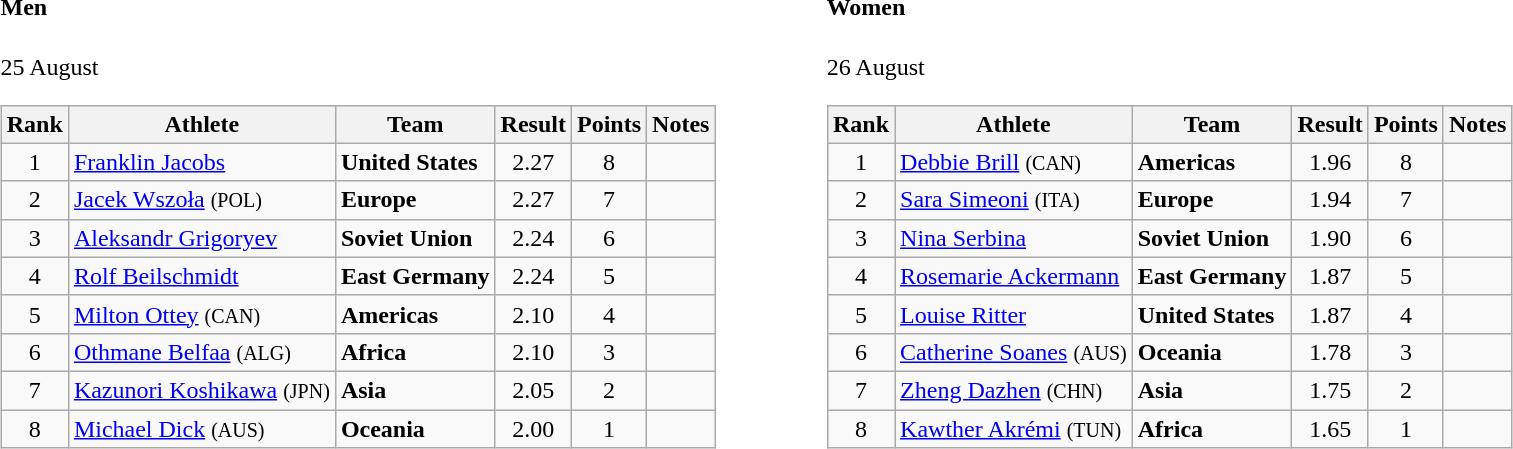<table>
<tr>
<td valign="top"><br><h4>Men</h4>25 August<table class="wikitable" style="text-align:center">
<tr>
<th>Rank</th>
<th>Athlete</th>
<th>Team</th>
<th>Result</th>
<th>Points</th>
<th>Notes</th>
</tr>
<tr>
<td>1</td>
<td align="left"><a href='#'>Franklin Jacobs</a></td>
<td align=left><strong>United States</strong></td>
<td>2.27</td>
<td>8</td>
<td></td>
</tr>
<tr>
<td>2</td>
<td align="left"><a href='#'>Jacek Wszoła</a> <small>(POL) </small></td>
<td align=left><strong>Europe</strong></td>
<td>2.27</td>
<td>7</td>
<td></td>
</tr>
<tr>
<td>3</td>
<td align="left"><a href='#'>Aleksandr Grigoryev</a></td>
<td align=left><strong>Soviet Union</strong></td>
<td>2.24</td>
<td>6</td>
<td></td>
</tr>
<tr>
<td>4</td>
<td align="left"><a href='#'>Rolf Beilschmidt</a></td>
<td align=left><strong>East Germany</strong></td>
<td>2.24</td>
<td>5</td>
<td></td>
</tr>
<tr>
<td>5</td>
<td align="left"><a href='#'>Milton Ottey</a> <small>(CAN) </small></td>
<td align=left><strong>Americas</strong></td>
<td>2.10</td>
<td>4</td>
<td></td>
</tr>
<tr>
<td>6</td>
<td align="left"><a href='#'>Othmane Belfaa</a> <small>(ALG) </small></td>
<td align=left><strong>Africa</strong></td>
<td>2.10</td>
<td>3</td>
<td></td>
</tr>
<tr>
<td>7</td>
<td align="left"><a href='#'>Kazunori Koshikawa</a> <small>(JPN) </small></td>
<td align=left><strong>Asia</strong></td>
<td>2.05</td>
<td>2</td>
<td></td>
</tr>
<tr>
<td>8</td>
<td align="left"><a href='#'>Michael Dick</a> <small>(AUS) </small></td>
<td align=left><strong>Oceania</strong></td>
<td>2.00</td>
<td>1</td>
<td></td>
</tr>
</table>
</td>
<td width="50"> </td>
<td valign="top"><br><h4>Women</h4>26 August<table class="wikitable" style="text-align:center">
<tr>
<th>Rank</th>
<th>Athlete</th>
<th>Team</th>
<th>Result</th>
<th>Points</th>
<th>Notes</th>
</tr>
<tr>
<td>1</td>
<td align="left"><a href='#'>Debbie Brill</a> <small>(CAN) </small></td>
<td align=left><strong>Americas</strong></td>
<td>1.96</td>
<td>8</td>
<td></td>
</tr>
<tr>
<td>2</td>
<td align="left"><a href='#'>Sara Simeoni</a> <small>(ITA) </small></td>
<td align=left><strong>Europe</strong></td>
<td>1.94</td>
<td>7</td>
<td></td>
</tr>
<tr>
<td>3</td>
<td align="left"><a href='#'>Nina Serbina</a></td>
<td align=left><strong>Soviet Union</strong></td>
<td>1.90</td>
<td>6</td>
<td></td>
</tr>
<tr>
<td>4</td>
<td align="left"><a href='#'>Rosemarie Ackermann</a></td>
<td align=left><strong>East Germany</strong></td>
<td>1.87</td>
<td>5</td>
<td></td>
</tr>
<tr>
<td>5</td>
<td align="left"><a href='#'>Louise Ritter</a></td>
<td align=left><strong>United States</strong></td>
<td>1.87</td>
<td>4</td>
<td></td>
</tr>
<tr>
<td>6</td>
<td align="left"><a href='#'>Catherine Soanes</a> <small>(AUS) </small></td>
<td align=left><strong>Oceania</strong></td>
<td>1.78</td>
<td>3</td>
<td></td>
</tr>
<tr>
<td>7</td>
<td align="left"><a href='#'>Zheng Dazhen</a> <small>(CHN) </small></td>
<td align=left><strong>Asia</strong></td>
<td>1.75</td>
<td>2</td>
<td></td>
</tr>
<tr>
<td>8</td>
<td align="left"><a href='#'>Kawther Akrémi</a> <small>(TUN) </small></td>
<td align=left><strong>Africa</strong></td>
<td>1.65</td>
<td>1</td>
<td></td>
</tr>
</table>
</td>
</tr>
</table>
